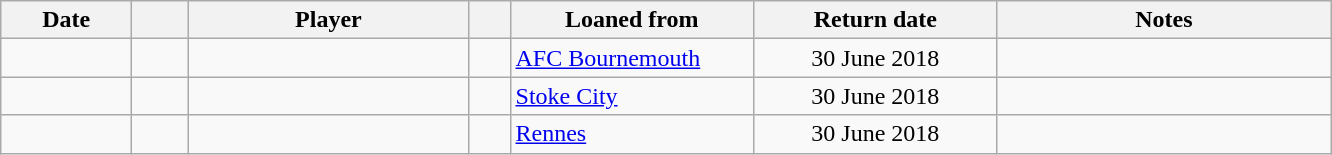<table class="wikitable sortable">
<tr>
<th style="width:80px;">Date</th>
<th style="width:30px;"></th>
<th style="width:180px;">Player</th>
<th style="width:20px;"></th>
<th style="width:155px;">Loaned from</th>
<th style="width:155px;" class="unsortable">Return date</th>
<th style="width:215px;" class="unsortable">Notes</th>
</tr>
<tr>
<td></td>
<td align=center></td>
<td> </td>
<td></td>
<td> <a href='#'>AFC Bournemouth</a></td>
<td align=center>30 June 2018</td>
<td align=center></td>
</tr>
<tr>
<td></td>
<td align=center></td>
<td> </td>
<td></td>
<td> <a href='#'>Stoke City</a></td>
<td align=center>30 June 2018</td>
<td align=center></td>
</tr>
<tr>
<td></td>
<td align=center></td>
<td> </td>
<td></td>
<td> <a href='#'>Rennes</a></td>
<td align=center>30 June 2018</td>
<td align=center></td>
</tr>
</table>
